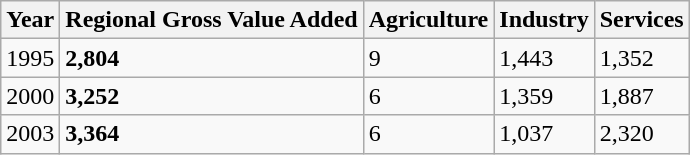<table class="wikitable">
<tr>
<th>Year</th>
<th>Regional Gross Value Added</th>
<th>Agriculture</th>
<th>Industry</th>
<th>Services</th>
</tr>
<tr>
<td>1995</td>
<td><strong>2,804</strong></td>
<td>9</td>
<td>1,443</td>
<td>1,352</td>
</tr>
<tr>
<td>2000</td>
<td><strong>3,252</strong></td>
<td>6</td>
<td>1,359</td>
<td>1,887</td>
</tr>
<tr>
<td>2003</td>
<td><strong>3,364</strong></td>
<td>6</td>
<td>1,037</td>
<td>2,320</td>
</tr>
</table>
